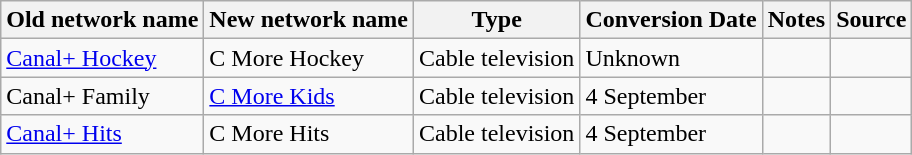<table class="wikitable">
<tr>
<th>Old network name</th>
<th>New network name</th>
<th>Type</th>
<th>Conversion Date</th>
<th>Notes</th>
<th>Source</th>
</tr>
<tr>
<td><a href='#'>Canal+ Hockey</a></td>
<td>C More Hockey</td>
<td>Cable television</td>
<td>Unknown</td>
<td></td>
<td></td>
</tr>
<tr>
<td>Canal+ Family</td>
<td><a href='#'>C More Kids</a></td>
<td>Cable television</td>
<td>4 September</td>
<td></td>
<td></td>
</tr>
<tr>
<td><a href='#'>Canal+ Hits</a></td>
<td>C More Hits</td>
<td>Cable television</td>
<td>4 September</td>
<td></td>
<td></td>
</tr>
</table>
